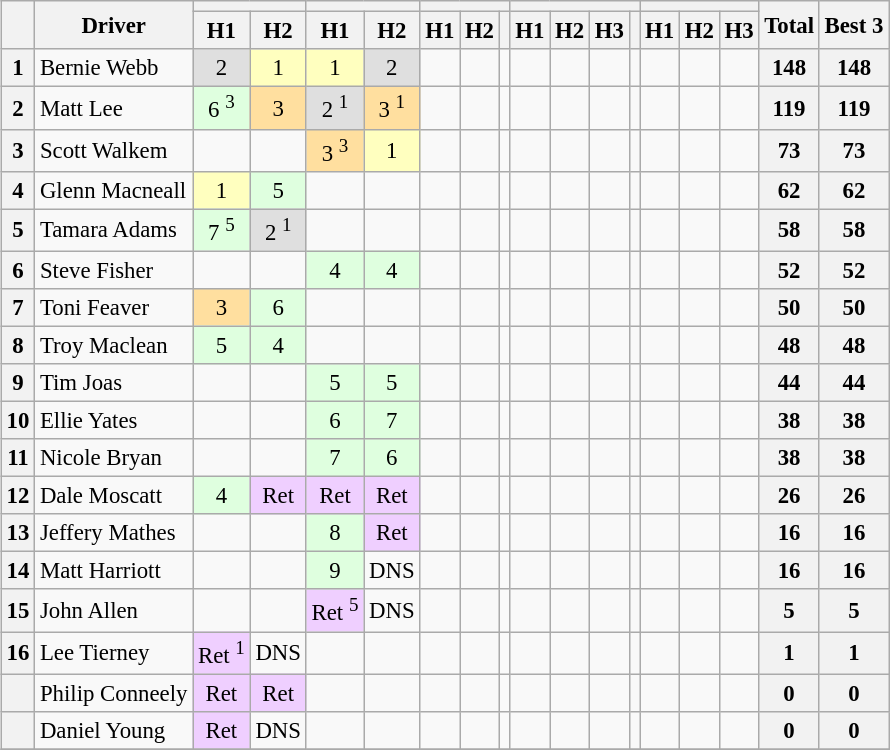<table>
<tr>
<td valign="top"><br><table class="wikitable" style="font-size: 95%; text-align: center;">
<tr>
<th rowspan=2></th>
<th rowspan=2>Driver</th>
<th colspan=2></th>
<th colspan=2></th>
<th colspan=3></th>
<th colspan=4></th>
<th colspan=3></th>
<th rowspan=2>Total</th>
<th rowspan=2>Best 3</th>
</tr>
<tr>
<th>H1</th>
<th>H2</th>
<th>H1</th>
<th>H2</th>
<th>H1</th>
<th>H2</th>
<th></th>
<th>H1</th>
<th>H2</th>
<th>H3</th>
<th></th>
<th>H1</th>
<th>H2</th>
<th>H3</th>
</tr>
<tr>
<th>1</th>
<td align=left> Bernie Webb</td>
<td style="background:#dfdfdf;">2</td>
<td style="background:#ffffbf;">1</td>
<td style="background:#ffffbf;">1</td>
<td style="background:#dfdfdf;">2</td>
<td style="background:;"></td>
<td style="background:;"></td>
<td style="background:;"></td>
<td style="background:;"></td>
<td style="background:;"></td>
<td style="background:;"></td>
<td style="background:;"></td>
<td style="background:;"></td>
<td style="background:;"></td>
<td style="background:;"></td>
<th>148</th>
<th>148</th>
</tr>
<tr>
<th>2</th>
<td align=left> Matt Lee</td>
<td style="background:#dfffdf;">6 <sup>3</sup></td>
<td style="background:#ffdf9f;">3</td>
<td style="background:#dfdfdf;">2 <sup>1</sup></td>
<td style="background:#ffdf9f;">3 <sup>1</sup></td>
<td style="background:;"></td>
<td style="background:;"></td>
<td style="background:;"></td>
<td style="background:;"></td>
<td style="background:;"></td>
<td style="background:;"></td>
<td style="background:;"></td>
<td style="background:;"></td>
<td style="background:;"></td>
<td style="background:;"></td>
<th>119</th>
<th>119</th>
</tr>
<tr>
<th>3</th>
<td align=left> Scott Walkem</td>
<td style="background:;"></td>
<td style="background:;"></td>
<td style="background:#ffdf9f;">3 <sup>3</sup></td>
<td style="background:#ffffbf;">1</td>
<td style="background:;"></td>
<td style="background:;"></td>
<td style="background:;"></td>
<td style="background:;"></td>
<td style="background:;"></td>
<td style="background:;"></td>
<td style="background:;"></td>
<td style="background:;"></td>
<td style="background:;"></td>
<td style="background:;"></td>
<th>73</th>
<th>73</th>
</tr>
<tr>
<th>4</th>
<td align=left> Glenn Macneall</td>
<td style="background:#ffffbf;">1</td>
<td style="background:#dfffdf;">5</td>
<td style="background:;"></td>
<td style="background:;"></td>
<td style="background:;"></td>
<td style="background:;"></td>
<td style="background:;"></td>
<td style="background:;"></td>
<td style="background:;"></td>
<td style="background:;"></td>
<td style="background:;"></td>
<td style="background:;"></td>
<td style="background:;"></td>
<td style="background:;"></td>
<th>62</th>
<th>62</th>
</tr>
<tr>
<th>5</th>
<td align=left> Tamara Adams</td>
<td style="background:#dfffdf;">7 <sup>5</sup></td>
<td style="background:#dfdfdf;">2 <sup>1</sup></td>
<td style="background:;"></td>
<td style="background:;"></td>
<td style="background:;"></td>
<td style="background:;"></td>
<td style="background:;"></td>
<td style="background:;"></td>
<td style="background:;"></td>
<td style="background:;"></td>
<td style="background:;"></td>
<td style="background:;"></td>
<td style="background:;"></td>
<td style="background:;"></td>
<th>58</th>
<th>58</th>
</tr>
<tr>
<th>6</th>
<td align=left> Steve Fisher</td>
<td style="background:;"></td>
<td style="background:;"></td>
<td style="background:#dfffdf;">4</td>
<td style="background:#dfffdf;">4</td>
<td style="background:;"></td>
<td style="background:;"></td>
<td style="background:;"></td>
<td style="background:;"></td>
<td style="background:;"></td>
<td style="background:;"></td>
<td style="background:;"></td>
<td style="background:;"></td>
<td style="background:;"></td>
<td style="background:;"></td>
<th>52</th>
<th>52</th>
</tr>
<tr>
<th>7</th>
<td align=left> Toni Feaver</td>
<td style="background:#ffdf9f;">3</td>
<td style="background:#dfffdf;">6</td>
<td style="background:;"></td>
<td style="background:;"></td>
<td style="background:;"></td>
<td style="background:;"></td>
<td style="background:;"></td>
<td style="background:;"></td>
<td style="background:;"></td>
<td style="background:;"></td>
<td style="background:;"></td>
<td style="background:;"></td>
<td style="background:;"></td>
<td style="background:;"></td>
<th>50</th>
<th>50</th>
</tr>
<tr>
<th>8</th>
<td align=left> Troy Maclean</td>
<td style="background:#dfffdf;">5</td>
<td style="background:#dfffdf;">4</td>
<td style="background:;"></td>
<td style="background:;"></td>
<td style="background:;"></td>
<td style="background:;"></td>
<td style="background:;"></td>
<td style="background:;"></td>
<td style="background:;"></td>
<td style="background:;"></td>
<td style="background:;"></td>
<td style="background:;"></td>
<td style="background:;"></td>
<td style="background:;"></td>
<th>48</th>
<th>48</th>
</tr>
<tr>
<th>9</th>
<td align=left> Tim Joas</td>
<td style="background:;"></td>
<td style="background:;"></td>
<td style="background:#dfffdf;">5</td>
<td style="background:#dfffdf;">5</td>
<td style="background:;"></td>
<td style="background:;"></td>
<td style="background:;"></td>
<td style="background:;"></td>
<td style="background:;"></td>
<td style="background:;"></td>
<td style="background:;"></td>
<td style="background:;"></td>
<td style="background:;"></td>
<td style="background:;"></td>
<th>44</th>
<th>44</th>
</tr>
<tr>
<th>10</th>
<td align=left> Ellie Yates</td>
<td style="background:;"></td>
<td style="background:;"></td>
<td style="background:#dfffdf;">6</td>
<td style="background:#dfffdf;">7</td>
<td style="background:;"></td>
<td style="background:;"></td>
<td style="background:;"></td>
<td style="background:;"></td>
<td style="background:;"></td>
<td style="background:;"></td>
<td style="background:;"></td>
<td style="background:;"></td>
<td style="background:;"></td>
<td style="background:;"></td>
<th>38</th>
<th>38</th>
</tr>
<tr>
<th>11</th>
<td align=left> Nicole Bryan</td>
<td style="background:;"></td>
<td style="background:;"></td>
<td style="background:#dfffdf;">7</td>
<td style="background:#dfffdf;">6</td>
<td style="background:;"></td>
<td style="background:;"></td>
<td style="background:;"></td>
<td style="background:;"></td>
<td style="background:;"></td>
<td style="background:;"></td>
<td style="background:;"></td>
<td style="background:;"></td>
<td style="background:;"></td>
<td style="background:;"></td>
<th>38</th>
<th>38</th>
</tr>
<tr>
<th>12</th>
<td align=left> Dale Moscatt</td>
<td style="background:#dfffdf;">4</td>
<td style="background:#efcfff;">Ret</td>
<td style="background:#efcfff;">Ret</td>
<td style="background:#efcfff;">Ret</td>
<td style="background:;"></td>
<td style="background:;"></td>
<td style="background:;"></td>
<td style="background:;"></td>
<td style="background:;"></td>
<td style="background:;"></td>
<td style="background:;"></td>
<td style="background:;"></td>
<td style="background:;"></td>
<td style="background:;"></td>
<th>26</th>
<th>26</th>
</tr>
<tr>
<th>13</th>
<td align=left> Jeffery Mathes</td>
<td style="background:;"></td>
<td style="background:;"></td>
<td style="background:#dfffdf;">8</td>
<td style="background:#efcfff;">Ret</td>
<td style="background:;"></td>
<td style="background:;"></td>
<td style="background:;"></td>
<td style="background:;"></td>
<td style="background:;"></td>
<td style="background:;"></td>
<td style="background:;"></td>
<td style="background:;"></td>
<td style="background:;"></td>
<td style="background:;"></td>
<th>16</th>
<th>16</th>
</tr>
<tr>
<th>14</th>
<td align=left> Matt Harriott</td>
<td style="background:;"></td>
<td style="background:;"></td>
<td style="background:#dfffdf;">9</td>
<td style="background:;">DNS</td>
<td style="background:;"></td>
<td style="background:;"></td>
<td style="background:;"></td>
<td style="background:;"></td>
<td style="background:;"></td>
<td style="background:;"></td>
<td style="background:;"></td>
<td style="background:;"></td>
<td style="background:;"></td>
<td style="background:;"></td>
<th>16</th>
<th>16</th>
</tr>
<tr>
<th>15</th>
<td align=left> John Allen</td>
<td style="background:;"></td>
<td style="background:;"></td>
<td style="background:#efcfff;">Ret <sup>5</sup></td>
<td style="background:;">DNS</td>
<td style="background:;"></td>
<td style="background:;"></td>
<td style="background:;"></td>
<td style="background:;"></td>
<td style="background:;"></td>
<td style="background:;"></td>
<td style="background:;"></td>
<td style="background:;"></td>
<td style="background:;"></td>
<td style="background:;"></td>
<th>5</th>
<th>5</th>
</tr>
<tr>
<th>16</th>
<td align=left> Lee Tierney</td>
<td style="background:#efcfff;">Ret <sup>1</sup></td>
<td style="background:;">DNS</td>
<td style="background:;"></td>
<td style="background:;"></td>
<td style="background:;"></td>
<td style="background:;"></td>
<td style="background:;"></td>
<td style="background:;"></td>
<td style="background:;"></td>
<td style="background:;"></td>
<td style="background:;"></td>
<td style="background:;"></td>
<td style="background:;"></td>
<td style="background:;"></td>
<th>1</th>
<th>1</th>
</tr>
<tr>
<th></th>
<td align=left> Philip Conneely</td>
<td style="background:#efcfff;">Ret</td>
<td style="background:#efcfff;">Ret</td>
<td style="background:;"></td>
<td style="background:;"></td>
<td style="background:;"></td>
<td style="background:;"></td>
<td style="background:;"></td>
<td style="background:;"></td>
<td style="background:;"></td>
<td style="background:;"></td>
<td style="background:;"></td>
<td style="background:;"></td>
<td style="background:;"></td>
<td style="background:;"></td>
<th>0</th>
<th>0</th>
</tr>
<tr>
<th></th>
<td align=left> Daniel Young</td>
<td style="background:#efcfff;">Ret</td>
<td style="background:;">DNS</td>
<td style="background:;"></td>
<td style="background:;"></td>
<td style="background:;"></td>
<td style="background:;"></td>
<td style="background:;"></td>
<td style="background:;"></td>
<td style="background:;"></td>
<td style="background:;"></td>
<td style="background:;"></td>
<td style="background:;"></td>
<td style="background:;"></td>
<td style="background:;"></td>
<th>0</th>
<th>0</th>
</tr>
<tr>
</tr>
</table>
</td>
<td><br></td>
</tr>
</table>
